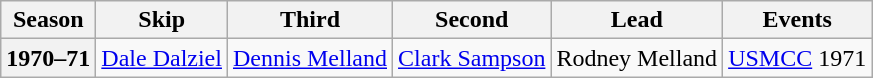<table class="wikitable">
<tr>
<th scope="col">Season</th>
<th scope="col">Skip</th>
<th scope="col">Third</th>
<th scope="col">Second</th>
<th scope="col">Lead</th>
<th scope="col">Events</th>
</tr>
<tr>
<th scope="row">1970–71</th>
<td><a href='#'>Dale Dalziel</a></td>
<td><a href='#'>Dennis Melland</a></td>
<td><a href='#'>Clark Sampson</a></td>
<td>Rodney Melland</td>
<td><a href='#'>USMCC</a> 1971 <br> </td>
</tr>
</table>
